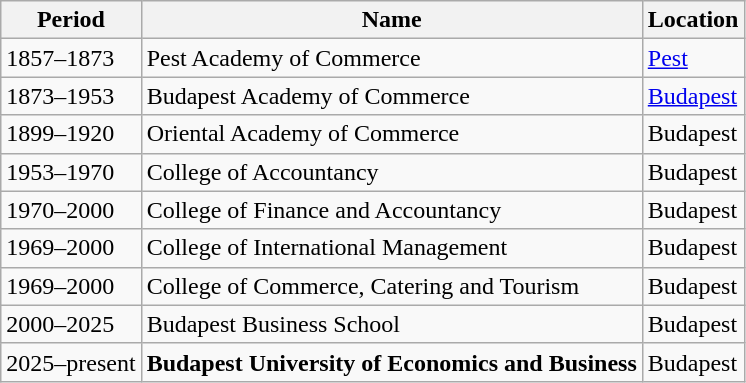<table class="wikitable">
<tr>
<th>Period</th>
<th>Name</th>
<th>Location</th>
</tr>
<tr>
<td>1857–1873</td>
<td>Pest Academy of Commerce</td>
<td><a href='#'>Pest</a></td>
</tr>
<tr>
<td>1873–1953</td>
<td>Budapest Academy of Commerce</td>
<td><a href='#'>Budapest</a></td>
</tr>
<tr>
<td>1899–1920</td>
<td>Oriental Academy of Commerce</td>
<td>Budapest</td>
</tr>
<tr>
<td>1953–1970</td>
<td>College of Accountancy</td>
<td>Budapest</td>
</tr>
<tr>
<td>1970–2000</td>
<td>College of Finance and Accountancy</td>
<td>Budapest</td>
</tr>
<tr>
<td>1969–2000</td>
<td>College of International Management</td>
<td>Budapest</td>
</tr>
<tr>
<td>1969–2000</td>
<td>College of Commerce, Catering and Tourism</td>
<td>Budapest</td>
</tr>
<tr>
<td>2000–2025</td>
<td>Budapest Business School</td>
<td>Budapest</td>
</tr>
<tr>
<td>2025–present</td>
<td><strong>Budapest University of Economics and Business</strong></td>
<td>Budapest</td>
</tr>
</table>
